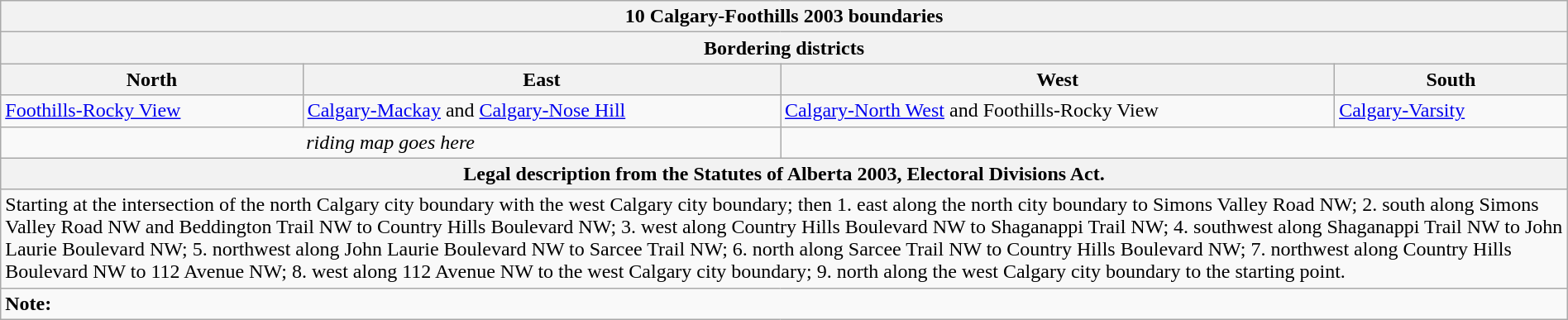<table class="wikitable collapsible collapsed" style="width:100%;">
<tr>
<th colspan=4>10 Calgary-Foothills 2003 boundaries</th>
</tr>
<tr>
<th colspan=4>Bordering districts</th>
</tr>
<tr>
<th>North</th>
<th>East</th>
<th>West</th>
<th>South</th>
</tr>
<tr>
<td><a href='#'>Foothills-Rocky View</a></td>
<td><a href='#'>Calgary-Mackay</a> and <a href='#'>Calgary-Nose Hill</a></td>
<td><a href='#'>Calgary-North West</a> and Foothills-Rocky View</td>
<td><a href='#'>Calgary-Varsity</a></td>
</tr>
<tr>
<td colspan=2 align=center><em>riding map goes here</em></td>
<td colspan=2 align=center></td>
</tr>
<tr>
<th colspan=4>Legal description from the Statutes of Alberta 2003, Electoral Divisions Act.</th>
</tr>
<tr>
<td colspan=4>Starting at the intersection of the north Calgary city boundary with the west Calgary city boundary; then 1. east along the north city boundary to Simons Valley Road NW; 2. south along Simons Valley Road NW and Beddington Trail NW to Country Hills Boulevard NW; 3. west along Country Hills Boulevard NW to Shaganappi Trail NW; 4. southwest along Shaganappi Trail NW to John Laurie Boulevard NW; 5. northwest along John Laurie Boulevard NW to Sarcee Trail NW; 6. north along Sarcee Trail NW to Country Hills Boulevard NW; 7. northwest along Country Hills Boulevard NW to 112 Avenue NW; 8. west along 112 Avenue NW to the west Calgary city boundary; 9. north along the west Calgary city boundary to the starting point.</td>
</tr>
<tr>
<td colspan=4><strong>Note:</strong></td>
</tr>
</table>
